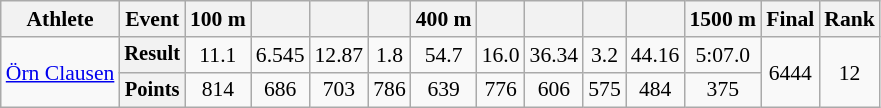<table class="wikitable" style="font-size:90%">
<tr>
<th>Athlete</th>
<th>Event</th>
<th>100 m</th>
<th></th>
<th></th>
<th></th>
<th>400 m</th>
<th></th>
<th></th>
<th></th>
<th></th>
<th>1500 m</th>
<th>Final</th>
<th>Rank</th>
</tr>
<tr align=center>
<td align=left rowspan=2><a href='#'>Örn Clausen</a></td>
<th style="font-size:95%">Result</th>
<td>11.1</td>
<td>6.545</td>
<td>12.87</td>
<td>1.8</td>
<td>54.7</td>
<td>16.0</td>
<td>36.34</td>
<td>3.2</td>
<td>44.16</td>
<td>5:07.0</td>
<td rowspan=2>6444</td>
<td rowspan=2>12</td>
</tr>
<tr align=center>
<th style="font-size:95%">Points</th>
<td>814</td>
<td>686</td>
<td>703</td>
<td>786</td>
<td>639</td>
<td>776</td>
<td>606</td>
<td>575</td>
<td>484</td>
<td>375</td>
</tr>
</table>
